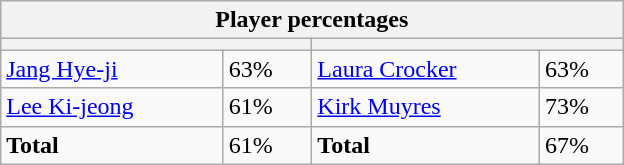<table class="wikitable">
<tr>
<th colspan=4 width=400>Player percentages</th>
</tr>
<tr>
<th colspan=2 width=200 style="white-space:nowrap;"></th>
<th colspan=2 width=200 style="white-space:nowrap;"></th>
</tr>
<tr>
<td><a href='#'>Jang Hye-ji</a></td>
<td>63%</td>
<td><a href='#'>Laura Crocker</a></td>
<td>63%</td>
</tr>
<tr>
<td><a href='#'>Lee Ki-jeong</a></td>
<td>61%</td>
<td><a href='#'>Kirk Muyres</a></td>
<td>73%</td>
</tr>
<tr>
<td><strong>Total</strong></td>
<td>61%</td>
<td><strong>Total</strong></td>
<td>67%</td>
</tr>
</table>
